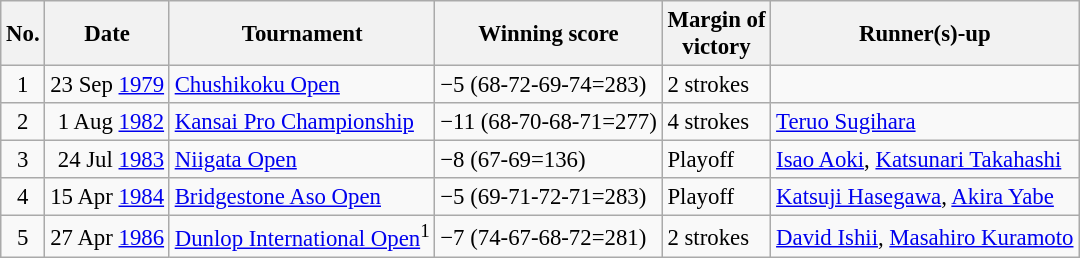<table class="wikitable" style="font-size:95%;">
<tr>
<th>No.</th>
<th>Date</th>
<th>Tournament</th>
<th>Winning score</th>
<th>Margin of<br>victory</th>
<th>Runner(s)-up</th>
</tr>
<tr>
<td align=center>1</td>
<td align=right>23 Sep <a href='#'>1979</a></td>
<td><a href='#'>Chushikoku Open</a></td>
<td>−5 (68-72-69-74=283)</td>
<td>2 strokes</td>
<td></td>
</tr>
<tr>
<td align=center>2</td>
<td align=right>1 Aug <a href='#'>1982</a></td>
<td><a href='#'>Kansai Pro Championship</a></td>
<td>−11 (68-70-68-71=277)</td>
<td>4 strokes</td>
<td> <a href='#'>Teruo Sugihara</a></td>
</tr>
<tr>
<td align=center>3</td>
<td align=right>24 Jul <a href='#'>1983</a></td>
<td><a href='#'>Niigata Open</a></td>
<td>−8 (67-69=136)</td>
<td>Playoff</td>
<td> <a href='#'>Isao Aoki</a>,  <a href='#'>Katsunari Takahashi</a></td>
</tr>
<tr>
<td align=center>4</td>
<td align=right>15 Apr <a href='#'>1984</a></td>
<td><a href='#'>Bridgestone Aso Open</a></td>
<td>−5 (69-71-72-71=283)</td>
<td>Playoff</td>
<td> <a href='#'>Katsuji Hasegawa</a>,  <a href='#'>Akira Yabe</a></td>
</tr>
<tr>
<td align=center>5</td>
<td align=right>27 Apr <a href='#'>1986</a></td>
<td><a href='#'>Dunlop International Open</a><sup>1</sup></td>
<td>−7 (74-67-68-72=281)</td>
<td>2 strokes</td>
<td> <a href='#'>David Ishii</a>,  <a href='#'>Masahiro Kuramoto</a></td>
</tr>
</table>
